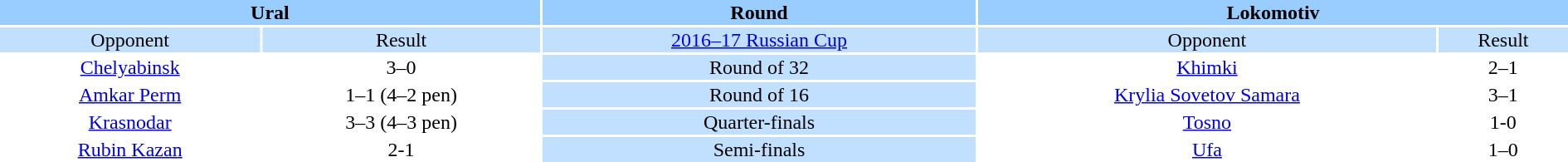<table width="100%" style="text-align:center">
<tr valign=top bgcolor=#99ccff>
<th colspan=2 style="width:1*">Ural</th>
<th><strong>Round</strong></th>
<th colspan=2 style="width:1*">Lokomotiv</th>
</tr>
<tr valign=top bgcolor=#c1e0ff>
<td>Opponent</td>
<td>Result</td>
<td bgcolor=#c1e0ff><a href='#'>2016–17 Russian Cup</a></td>
<td>Opponent</td>
<td>Result</td>
</tr>
<tr>
<td><a href='#'>Chelyabinsk</a></td>
<td>3–0</td>
<td bgcolor=#c1e0ff>Round of 32</td>
<td><a href='#'>Khimki</a></td>
<td>2–1</td>
</tr>
<tr>
<td><a href='#'>Amkar Perm</a></td>
<td>1–1 (4–2 pen)</td>
<td bgcolor=#c1e0ff>Round of 16</td>
<td><a href='#'>Krylia Sovetov Samara</a></td>
<td>3–1</td>
</tr>
<tr>
<td><a href='#'>Krasnodar</a></td>
<td>3–3 (4–3 pen)</td>
<td bgcolor=#c1e0ff>Quarter-finals</td>
<td><a href='#'>Tosno</a></td>
<td>1-0</td>
</tr>
<tr>
<td><a href='#'>Rubin Kazan</a></td>
<td>2-1</td>
<td bgcolor=#c1e0ff>Semi-finals</td>
<td><a href='#'>Ufa</a></td>
<td>1–0</td>
</tr>
</table>
